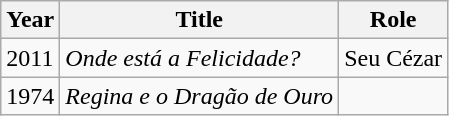<table class="wikitable">
<tr>
<th>Year</th>
<th>Title</th>
<th>Role</th>
</tr>
<tr>
<td>2011</td>
<td><em>Onde está a Felicidade?</em></td>
<td>Seu Cézar </td>
</tr>
<tr>
<td>1974</td>
<td><em>Regina e o Dragão de Ouro</em></td>
<td></td>
</tr>
</table>
